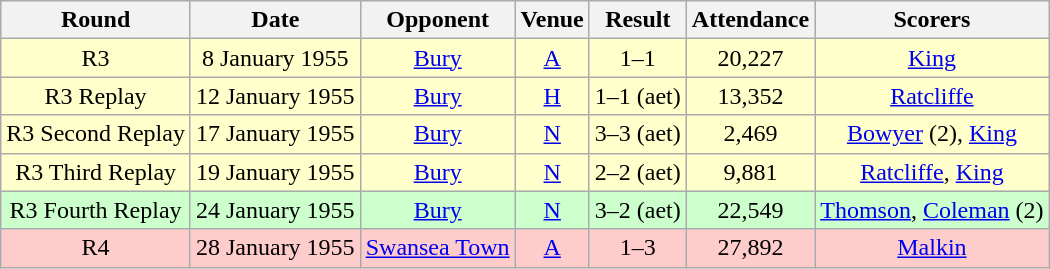<table class="wikitable" style="font-size:100%; text-align:center">
<tr>
<th>Round</th>
<th>Date</th>
<th>Opponent</th>
<th>Venue</th>
<th>Result</th>
<th>Attendance</th>
<th>Scorers</th>
</tr>
<tr style="background-color: #FFFFCC;">
<td>R3</td>
<td>8 January 1955</td>
<td><a href='#'>Bury</a></td>
<td><a href='#'>A</a></td>
<td>1–1</td>
<td>20,227</td>
<td><a href='#'>King</a></td>
</tr>
<tr style="background-color: #FFFFCC;">
<td>R3 Replay</td>
<td>12 January 1955</td>
<td><a href='#'>Bury</a></td>
<td><a href='#'>H</a></td>
<td>1–1 (aet)</td>
<td>13,352</td>
<td><a href='#'>Ratcliffe</a></td>
</tr>
<tr style="background-color: #FFFFCC;">
<td>R3 Second Replay</td>
<td>17 January 1955</td>
<td><a href='#'>Bury</a></td>
<td><a href='#'>N</a></td>
<td>3–3 (aet)</td>
<td>2,469</td>
<td><a href='#'>Bowyer</a> (2), <a href='#'>King</a></td>
</tr>
<tr style="background-color: #FFFFCC;">
<td>R3 Third Replay</td>
<td>19 January 1955</td>
<td><a href='#'>Bury</a></td>
<td><a href='#'>N</a></td>
<td>2–2 (aet)</td>
<td>9,881</td>
<td><a href='#'>Ratcliffe</a>, <a href='#'>King</a></td>
</tr>
<tr style="background-color: #CCFFCC;">
<td>R3 Fourth Replay</td>
<td>24 January 1955</td>
<td><a href='#'>Bury</a></td>
<td><a href='#'>N</a></td>
<td>3–2 (aet)</td>
<td>22,549</td>
<td><a href='#'>Thomson</a>, <a href='#'>Coleman</a> (2)</td>
</tr>
<tr style="background-color: #FFCCCC;">
<td>R4</td>
<td>28 January 1955</td>
<td><a href='#'>Swansea Town</a></td>
<td><a href='#'>A</a></td>
<td>1–3</td>
<td>27,892</td>
<td><a href='#'>Malkin</a></td>
</tr>
</table>
